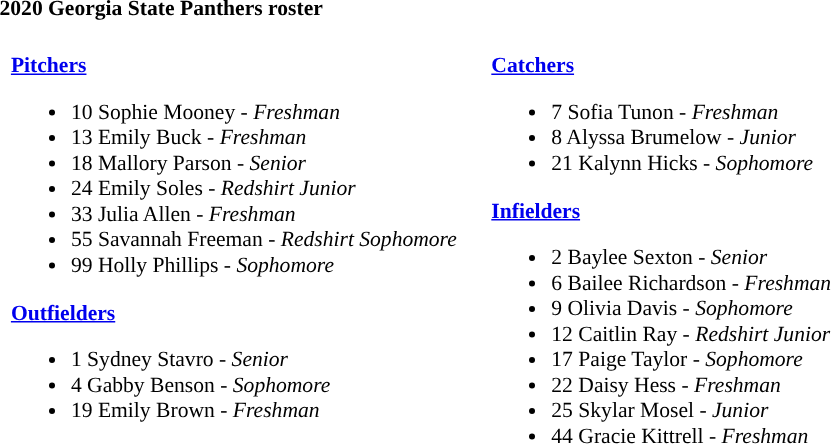<table class="toccolours" style="text-align: left; font-size:90%;">
<tr>
<th colspan="9">2020 Georgia State Panthers roster</th>
</tr>
<tr>
<td width="03"> </td>
<td valign="top"><br><strong><a href='#'>Pitchers</a></strong><ul><li>10 Sophie Mooney - <em>Freshman</em></li><li>13 Emily Buck - <em>Freshman</em></li><li>18 Mallory Parson - <em>Senior</em></li><li>24 Emily Soles - <em>Redshirt Junior</em></li><li>33 Julia Allen - <em>Freshman</em></li><li>55 Savannah Freeman - <em>Redshirt Sophomore</em></li><li>99 Holly Phillips - <em>Sophomore</em></li></ul><strong><a href='#'>Outfielders</a></strong><ul><li>1 Sydney Stavro - <em>Senior</em></li><li>4 Gabby Benson - <em>Sophomore</em></li><li>19 Emily Brown - <em>Freshman</em></li></ul></td>
<td width="15"> </td>
<td valign="top"><br><strong><a href='#'>Catchers</a></strong><ul><li>7 Sofia Tunon - <em>Freshman</em></li><li>8 Alyssa Brumelow - <em>Junior</em></li><li>21 Kalynn Hicks - <em>Sophomore</em></li></ul><strong><a href='#'>Infielders</a></strong><ul><li>2 Baylee Sexton - <em>Senior</em></li><li>6 Bailee Richardson - <em>Freshman</em></li><li>9 Olivia Davis - <em>Sophomore</em></li><li>12 Caitlin Ray - <em>Redshirt Junior</em></li><li>17 Paige Taylor - <em>Sophomore</em></li><li>22 Daisy Hess - <em>Freshman</em></li><li>25 Skylar Mosel - <em>Junior</em></li><li>44 Gracie Kittrell - <em>Freshman</em></li></ul></td>
</tr>
</table>
